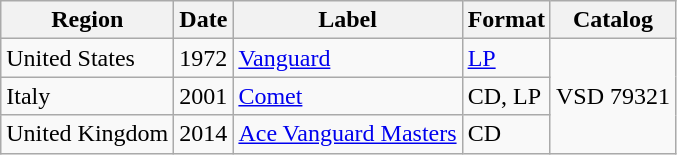<table class="wikitable">
<tr>
<th>Region</th>
<th>Date</th>
<th>Label</th>
<th>Format</th>
<th>Catalog</th>
</tr>
<tr>
<td>United States</td>
<td>1972</td>
<td><a href='#'>Vanguard</a></td>
<td><a href='#'>LP</a></td>
<td rowspan="3">VSD 79321</td>
</tr>
<tr>
<td>Italy</td>
<td>2001</td>
<td><a href='#'>Comet</a></td>
<td>CD, LP</td>
</tr>
<tr>
<td>United Kingdom</td>
<td>2014</td>
<td><a href='#'>Ace Vanguard Masters</a></td>
<td>CD</td>
</tr>
</table>
